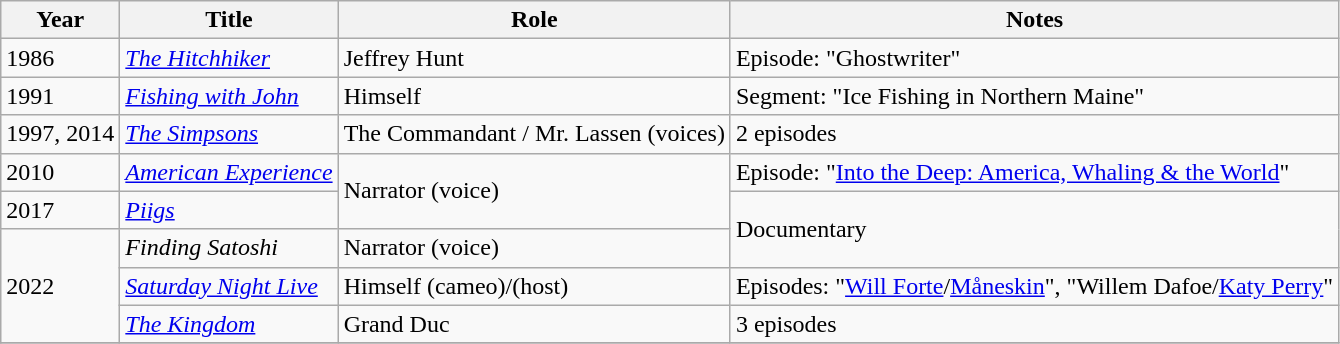<table class="wikitable sortable">
<tr>
<th>Year</th>
<th>Title</th>
<th>Role</th>
<th class="unsortable">Notes</th>
</tr>
<tr>
<td>1986</td>
<td data-sort-value="Hitchhiker, The"><em><a href='#'>The Hitchhiker</a></em></td>
<td>Jeffrey Hunt</td>
<td>Episode: "Ghostwriter"</td>
</tr>
<tr>
<td>1991</td>
<td><em><a href='#'>Fishing with John</a></em></td>
<td>Himself</td>
<td>Segment: "Ice Fishing in Northern Maine"</td>
</tr>
<tr>
<td>1997, 2014</td>
<td data-sort-value="Simpsons, The"><em><a href='#'>The Simpsons</a></em></td>
<td>The Commandant / Mr. Lassen (voices)</td>
<td>2 episodes</td>
</tr>
<tr>
<td>2010</td>
<td><em><a href='#'>American Experience</a></em></td>
<td rowspan=2>Narrator (voice)</td>
<td>Episode: "<a href='#'>Into the Deep: America, Whaling & the World</a>"</td>
</tr>
<tr>
<td>2017</td>
<td><em><a href='#'>Piigs</a></em></td>
<td rowspan="2">Documentary</td>
</tr>
<tr>
<td rowspan=3>2022</td>
<td><em>Finding Satoshi</em></td>
<td>Narrator (voice)</td>
</tr>
<tr>
<td><em><a href='#'>Saturday Night Live</a></em></td>
<td>Himself (cameo)/(host)</td>
<td>Episodes: "<a href='#'>Will Forte</a>/<a href='#'>Måneskin</a>", "Willem Dafoe/<a href='#'>Katy Perry</a>"</td>
</tr>
<tr>
<td data-sort-value="Kingdom, The"><em><a href='#'>The Kingdom</a></em></td>
<td>Grand Duc</td>
<td>3 episodes</td>
</tr>
<tr>
</tr>
</table>
